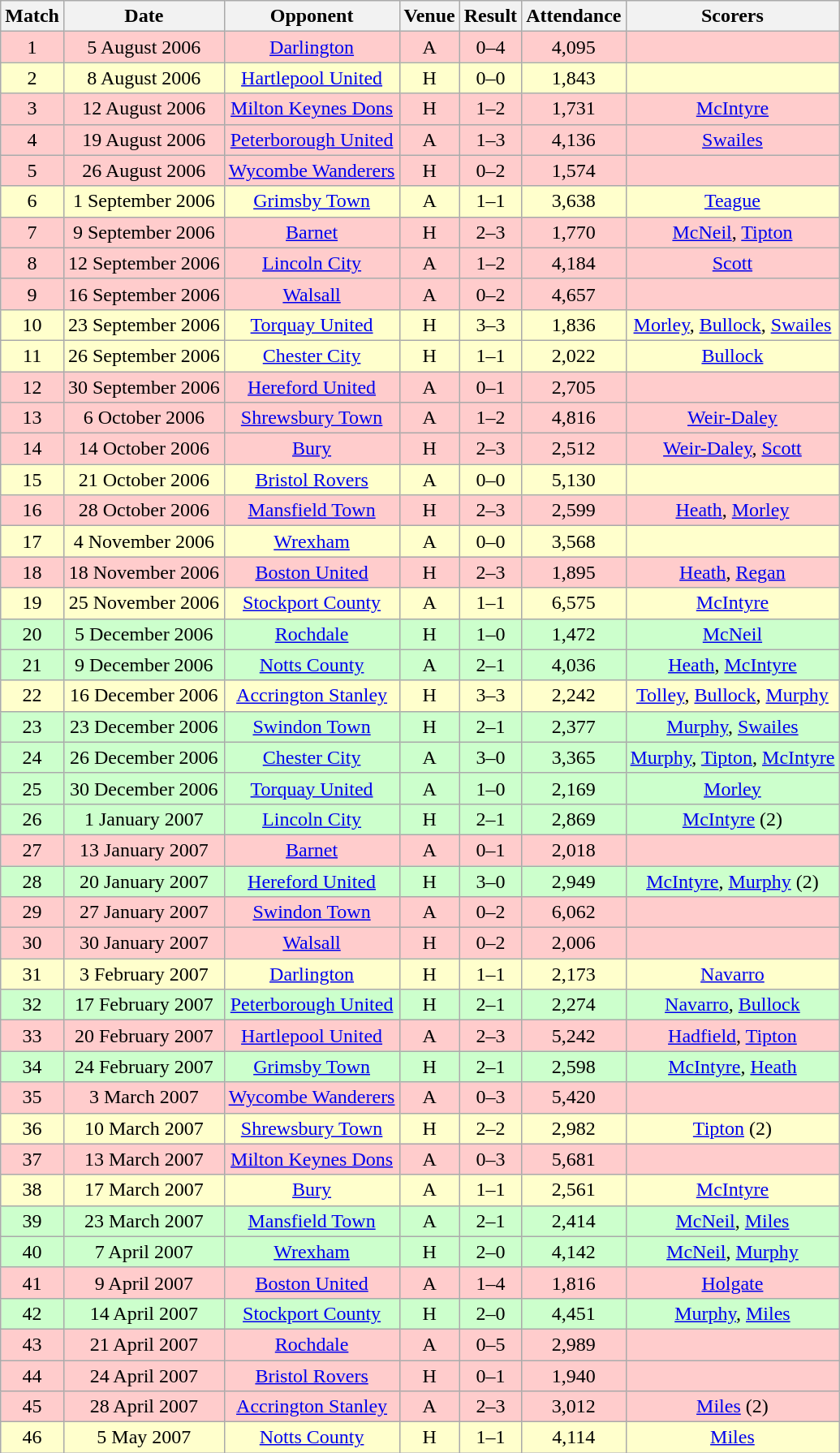<table class="wikitable" style="font-size:100%; text-align:center">
<tr>
<th>Match</th>
<th>Date</th>
<th>Opponent</th>
<th>Venue</th>
<th>Result</th>
<th>Attendance</th>
<th>Scorers</th>
</tr>
<tr style="background: #FFCCCC;">
<td>1</td>
<td>5 August 2006</td>
<td><a href='#'>Darlington</a></td>
<td>A</td>
<td>0–4</td>
<td>4,095</td>
<td></td>
</tr>
<tr style="background: #FFFFCC;">
<td>2</td>
<td>8 August 2006</td>
<td><a href='#'>Hartlepool United</a></td>
<td>H</td>
<td>0–0</td>
<td>1,843</td>
<td></td>
</tr>
<tr style="background: #FFCCCC;">
<td>3</td>
<td>12 August 2006</td>
<td><a href='#'>Milton Keynes Dons</a></td>
<td>H</td>
<td>1–2</td>
<td>1,731</td>
<td><a href='#'>McIntyre</a></td>
</tr>
<tr style="background: #FFCCCC;">
<td>4</td>
<td>19 August 2006</td>
<td><a href='#'>Peterborough United</a></td>
<td>A</td>
<td>1–3</td>
<td>4,136</td>
<td><a href='#'>Swailes</a></td>
</tr>
<tr style="background: #FFCCCC;">
<td>5</td>
<td>26 August 2006</td>
<td><a href='#'>Wycombe Wanderers</a></td>
<td>H</td>
<td>0–2</td>
<td>1,574</td>
<td></td>
</tr>
<tr style="background: #FFFFCC;">
<td>6</td>
<td>1 September 2006</td>
<td><a href='#'>Grimsby Town</a></td>
<td>A</td>
<td>1–1</td>
<td>3,638</td>
<td><a href='#'>Teague</a></td>
</tr>
<tr style="background: #FFCCCC;">
<td>7</td>
<td>9 September 2006</td>
<td><a href='#'>Barnet</a></td>
<td>H</td>
<td>2–3</td>
<td>1,770</td>
<td><a href='#'>McNeil</a>, <a href='#'>Tipton</a></td>
</tr>
<tr style="background: #FFCCCC;">
<td>8</td>
<td>12 September 2006</td>
<td><a href='#'>Lincoln City</a></td>
<td>A</td>
<td>1–2</td>
<td>4,184</td>
<td><a href='#'>Scott</a></td>
</tr>
<tr style="background: #FFCCCC;">
<td>9</td>
<td>16 September 2006</td>
<td><a href='#'>Walsall</a></td>
<td>A</td>
<td>0–2</td>
<td>4,657</td>
<td></td>
</tr>
<tr style="background: #FFFFCC;">
<td>10</td>
<td>23 September 2006</td>
<td><a href='#'>Torquay United</a></td>
<td>H</td>
<td>3–3</td>
<td>1,836</td>
<td><a href='#'>Morley</a>, <a href='#'>Bullock</a>, <a href='#'>Swailes</a></td>
</tr>
<tr style="background: #FFFFCC;">
<td>11</td>
<td>26 September 2006</td>
<td><a href='#'>Chester City</a></td>
<td>H</td>
<td>1–1</td>
<td>2,022</td>
<td><a href='#'>Bullock</a></td>
</tr>
<tr style="background: #FFCCCC;">
<td>12</td>
<td>30 September 2006</td>
<td><a href='#'>Hereford United</a></td>
<td>A</td>
<td>0–1</td>
<td>2,705</td>
<td></td>
</tr>
<tr style="background: #FFCCCC;">
<td>13</td>
<td>6 October 2006</td>
<td><a href='#'>Shrewsbury Town</a></td>
<td>A</td>
<td>1–2</td>
<td>4,816</td>
<td><a href='#'>Weir-Daley</a></td>
</tr>
<tr style="background: #FFCCCC;">
<td>14</td>
<td>14 October 2006</td>
<td><a href='#'>Bury</a></td>
<td>H</td>
<td>2–3</td>
<td>2,512</td>
<td><a href='#'>Weir-Daley</a>, <a href='#'>Scott</a></td>
</tr>
<tr style="background: #FFFFCC;">
<td>15</td>
<td>21 October 2006</td>
<td><a href='#'>Bristol Rovers</a></td>
<td>A</td>
<td>0–0</td>
<td>5,130</td>
<td></td>
</tr>
<tr style="background: #FFCCCC;">
<td>16</td>
<td>28 October 2006</td>
<td><a href='#'>Mansfield Town</a></td>
<td>H</td>
<td>2–3</td>
<td>2,599</td>
<td><a href='#'>Heath</a>, <a href='#'>Morley</a></td>
</tr>
<tr style="background: #FFFFCC;">
<td>17</td>
<td>4 November 2006</td>
<td><a href='#'>Wrexham</a></td>
<td>A</td>
<td>0–0</td>
<td>3,568</td>
<td></td>
</tr>
<tr style="background: #FFCCCC;">
<td>18</td>
<td>18 November 2006</td>
<td><a href='#'>Boston United</a></td>
<td>H</td>
<td>2–3</td>
<td>1,895</td>
<td><a href='#'>Heath</a>, <a href='#'>Regan</a></td>
</tr>
<tr style="background: #FFFFCC;">
<td>19</td>
<td>25 November 2006</td>
<td><a href='#'>Stockport County</a></td>
<td>A</td>
<td>1–1</td>
<td>6,575</td>
<td><a href='#'>McIntyre</a></td>
</tr>
<tr style="background: #CCFFCC;">
<td>20</td>
<td>5 December 2006</td>
<td><a href='#'>Rochdale</a></td>
<td>H</td>
<td>1–0</td>
<td>1,472</td>
<td><a href='#'>McNeil</a></td>
</tr>
<tr style="background: #CCFFCC;">
<td>21</td>
<td>9 December 2006</td>
<td><a href='#'>Notts County</a></td>
<td>A</td>
<td>2–1</td>
<td>4,036</td>
<td><a href='#'>Heath</a>, <a href='#'>McIntyre</a></td>
</tr>
<tr style="background: #FFFFCC;">
<td>22</td>
<td>16 December 2006</td>
<td><a href='#'>Accrington Stanley</a></td>
<td>H</td>
<td>3–3</td>
<td>2,242</td>
<td><a href='#'>Tolley</a>, <a href='#'>Bullock</a>, <a href='#'>Murphy</a></td>
</tr>
<tr style="background: #CCFFCC;">
<td>23</td>
<td>23 December 2006</td>
<td><a href='#'>Swindon Town</a></td>
<td>H</td>
<td>2–1</td>
<td>2,377</td>
<td><a href='#'>Murphy</a>, <a href='#'>Swailes</a></td>
</tr>
<tr style="background: #CCFFCC;">
<td>24</td>
<td>26 December 2006</td>
<td><a href='#'>Chester City</a></td>
<td>A</td>
<td>3–0</td>
<td>3,365</td>
<td><a href='#'>Murphy</a>, <a href='#'>Tipton</a>, <a href='#'>McIntyre</a></td>
</tr>
<tr style="background: #CCFFCC;">
<td>25</td>
<td>30 December 2006</td>
<td><a href='#'>Torquay United</a></td>
<td>A</td>
<td>1–0</td>
<td>2,169</td>
<td><a href='#'>Morley</a></td>
</tr>
<tr style="background: #CCFFCC;">
<td>26</td>
<td>1 January 2007</td>
<td><a href='#'>Lincoln City</a></td>
<td>H</td>
<td>2–1</td>
<td>2,869</td>
<td><a href='#'>McIntyre</a> (2)</td>
</tr>
<tr style="background: #FFCCCC;">
<td>27</td>
<td>13 January 2007</td>
<td><a href='#'>Barnet</a></td>
<td>A</td>
<td>0–1</td>
<td>2,018</td>
<td></td>
</tr>
<tr style="background: #CCFFCC;">
<td>28</td>
<td>20 January 2007</td>
<td><a href='#'>Hereford United</a></td>
<td>H</td>
<td>3–0</td>
<td>2,949</td>
<td><a href='#'>McIntyre</a>, <a href='#'>Murphy</a> (2)</td>
</tr>
<tr style="background: #FFCCCC;">
<td>29</td>
<td>27 January 2007</td>
<td><a href='#'>Swindon Town</a></td>
<td>A</td>
<td>0–2</td>
<td>6,062</td>
<td></td>
</tr>
<tr style="background: #FFCCCC;">
<td>30</td>
<td>30 January 2007</td>
<td><a href='#'>Walsall</a></td>
<td>H</td>
<td>0–2</td>
<td>2,006</td>
<td></td>
</tr>
<tr style="background: #FFFFCC;">
<td>31</td>
<td>3 February 2007</td>
<td><a href='#'>Darlington</a></td>
<td>H</td>
<td>1–1</td>
<td>2,173</td>
<td><a href='#'>Navarro</a></td>
</tr>
<tr style="background: #CCFFCC;">
<td>32</td>
<td>17 February 2007</td>
<td><a href='#'>Peterborough United</a></td>
<td>H</td>
<td>2–1</td>
<td>2,274</td>
<td><a href='#'>Navarro</a>, <a href='#'>Bullock</a></td>
</tr>
<tr style="background: #FFCCCC;">
<td>33</td>
<td>20 February 2007</td>
<td><a href='#'>Hartlepool United</a></td>
<td>A</td>
<td>2–3</td>
<td>5,242</td>
<td><a href='#'>Hadfield</a>, <a href='#'>Tipton</a></td>
</tr>
<tr style="background: #CCFFCC;">
<td>34</td>
<td>24 February 2007</td>
<td><a href='#'>Grimsby Town</a></td>
<td>H</td>
<td>2–1</td>
<td>2,598</td>
<td><a href='#'>McIntyre</a>, <a href='#'>Heath</a></td>
</tr>
<tr style="background: #FFCCCC;">
<td>35</td>
<td>3 March 2007</td>
<td><a href='#'>Wycombe Wanderers</a></td>
<td>A</td>
<td>0–3</td>
<td>5,420</td>
<td></td>
</tr>
<tr style="background: #FFFFCC;">
<td>36</td>
<td>10 March 2007</td>
<td><a href='#'>Shrewsbury Town</a></td>
<td>H</td>
<td>2–2</td>
<td>2,982</td>
<td><a href='#'>Tipton</a> (2)</td>
</tr>
<tr style="background: #FFCCCC;">
<td>37</td>
<td>13 March 2007</td>
<td><a href='#'>Milton Keynes Dons</a></td>
<td>A</td>
<td>0–3</td>
<td>5,681</td>
<td></td>
</tr>
<tr style="background: #FFFFCC;">
<td>38</td>
<td>17 March 2007</td>
<td><a href='#'>Bury</a></td>
<td>A</td>
<td>1–1</td>
<td>2,561</td>
<td><a href='#'>McIntyre</a></td>
</tr>
<tr style="background: #CCFFCC;">
<td>39</td>
<td>23 March 2007</td>
<td><a href='#'>Mansfield Town</a></td>
<td>A</td>
<td>2–1</td>
<td>2,414</td>
<td><a href='#'>McNeil</a>, <a href='#'>Miles</a></td>
</tr>
<tr style="background: #CCFFCC;">
<td>40</td>
<td>7 April 2007</td>
<td><a href='#'>Wrexham</a></td>
<td>H</td>
<td>2–0</td>
<td>4,142</td>
<td><a href='#'>McNeil</a>, <a href='#'>Murphy</a></td>
</tr>
<tr style="background: #FFCCCC;">
<td>41</td>
<td>9 April 2007</td>
<td><a href='#'>Boston United</a></td>
<td>A</td>
<td>1–4</td>
<td>1,816</td>
<td><a href='#'>Holgate</a></td>
</tr>
<tr style="background: #CCFFCC;">
<td>42</td>
<td>14 April 2007</td>
<td><a href='#'>Stockport County</a></td>
<td>H</td>
<td>2–0</td>
<td>4,451</td>
<td><a href='#'>Murphy</a>, <a href='#'>Miles</a></td>
</tr>
<tr style="background: #FFCCCC;">
<td>43</td>
<td>21 April 2007</td>
<td><a href='#'>Rochdale</a></td>
<td>A</td>
<td>0–5</td>
<td>2,989</td>
<td></td>
</tr>
<tr style="background: #FFCCCC;">
<td>44</td>
<td>24 April 2007</td>
<td><a href='#'>Bristol Rovers</a></td>
<td>H</td>
<td>0–1</td>
<td>1,940</td>
<td></td>
</tr>
<tr style="background: #FFCCCC;">
<td>45</td>
<td>28 April 2007</td>
<td><a href='#'>Accrington Stanley</a></td>
<td>A</td>
<td>2–3</td>
<td>3,012</td>
<td><a href='#'>Miles</a> (2)</td>
</tr>
<tr style="background: #FFFFCC;">
<td>46</td>
<td>5 May 2007</td>
<td><a href='#'>Notts County</a></td>
<td>H</td>
<td>1–1</td>
<td>4,114</td>
<td><a href='#'>Miles</a></td>
</tr>
</table>
